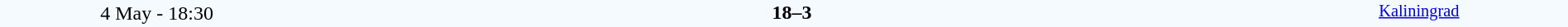<table style="width: 100%; background:#F5FAFF;" cellspacing="0">
<tr>
<td align=center rowspan=3 width=20%>4 May - 18:30</td>
</tr>
<tr>
<td width=24% align=right></td>
<td align=center width=13%><strong>18–3</strong></td>
<td width=24%></td>
<td style=font-size:85% rowspan=3 valign=top align=center><a href='#'>Kaliningrad</a></td>
</tr>
<tr style=font-size:85%>
<td align=right valign=top></td>
<td></td>
<td></td>
</tr>
</table>
